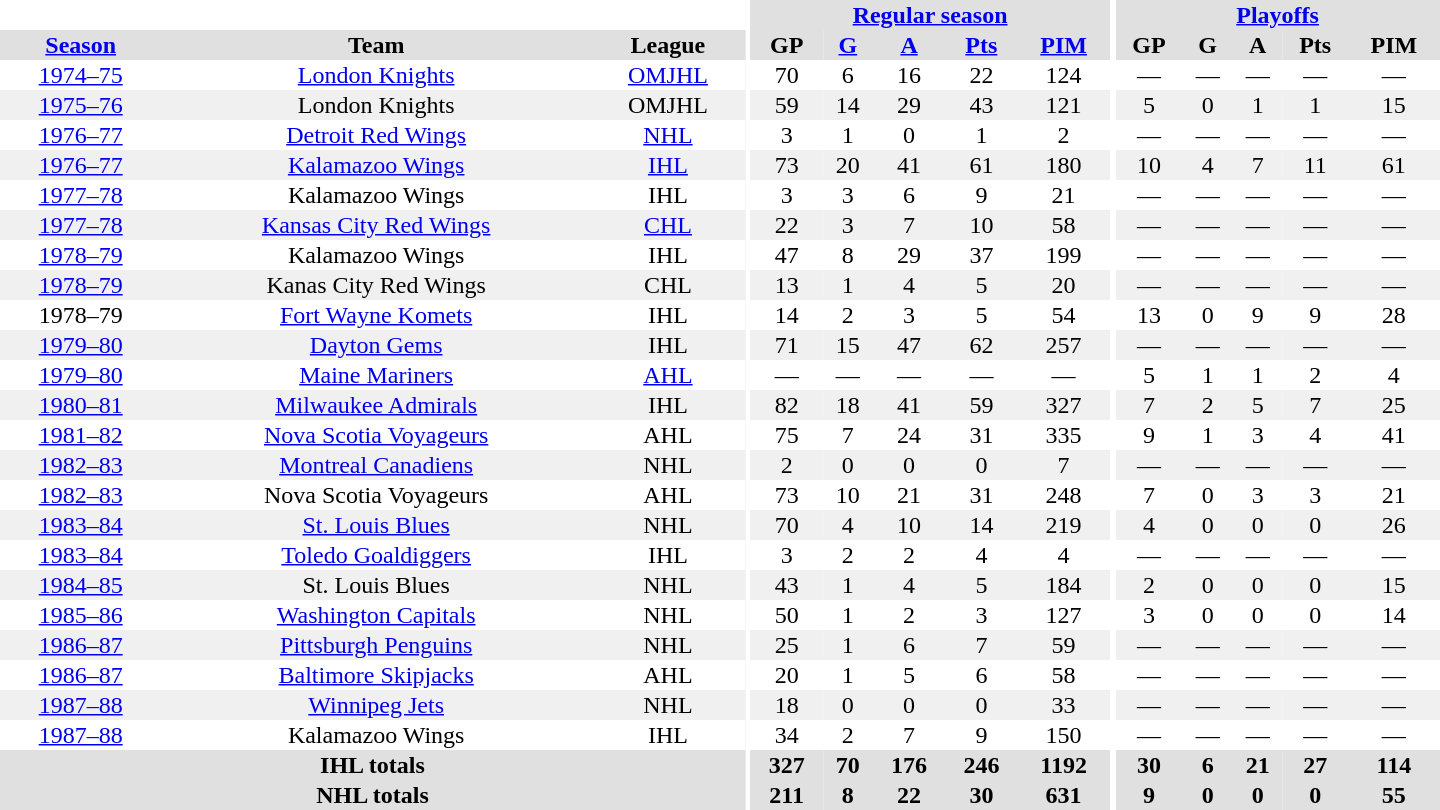<table border="0" cellpadding="1" cellspacing="0" style="text-align:center; width:60em">
<tr bgcolor="#e0e0e0">
<th colspan="3" bgcolor="#ffffff"></th>
<th rowspan="100" bgcolor="#ffffff"></th>
<th colspan="5"><a href='#'>Regular season</a></th>
<th rowspan="100" bgcolor="#ffffff"></th>
<th colspan="5"><a href='#'>Playoffs</a></th>
</tr>
<tr bgcolor="#e0e0e0">
<th><a href='#'>Season</a></th>
<th>Team</th>
<th>League</th>
<th>GP</th>
<th><a href='#'>G</a></th>
<th><a href='#'>A</a></th>
<th><a href='#'>Pts</a></th>
<th><a href='#'>PIM</a></th>
<th>GP</th>
<th>G</th>
<th>A</th>
<th>Pts</th>
<th>PIM</th>
</tr>
<tr>
<td><a href='#'>1974–75</a></td>
<td><a href='#'>London Knights</a></td>
<td><a href='#'>OMJHL</a></td>
<td>70</td>
<td>6</td>
<td>16</td>
<td>22</td>
<td>124</td>
<td>—</td>
<td>—</td>
<td>—</td>
<td>—</td>
<td>—</td>
</tr>
<tr bgcolor="#f0f0f0">
<td><a href='#'>1975–76</a></td>
<td>London Knights</td>
<td>OMJHL</td>
<td>59</td>
<td>14</td>
<td>29</td>
<td>43</td>
<td>121</td>
<td>5</td>
<td>0</td>
<td>1</td>
<td>1</td>
<td>15</td>
</tr>
<tr>
<td><a href='#'>1976–77</a></td>
<td><a href='#'>Detroit Red Wings</a></td>
<td><a href='#'>NHL</a></td>
<td>3</td>
<td>1</td>
<td>0</td>
<td>1</td>
<td>2</td>
<td>—</td>
<td>—</td>
<td>—</td>
<td>—</td>
<td>—</td>
</tr>
<tr bgcolor="#f0f0f0">
<td><a href='#'>1976–77</a></td>
<td><a href='#'>Kalamazoo Wings</a></td>
<td><a href='#'>IHL</a></td>
<td>73</td>
<td>20</td>
<td>41</td>
<td>61</td>
<td>180</td>
<td>10</td>
<td>4</td>
<td>7</td>
<td>11</td>
<td>61</td>
</tr>
<tr>
<td><a href='#'>1977–78</a></td>
<td>Kalamazoo Wings</td>
<td>IHL</td>
<td>3</td>
<td>3</td>
<td>6</td>
<td>9</td>
<td>21</td>
<td>—</td>
<td>—</td>
<td>—</td>
<td>—</td>
<td>—</td>
</tr>
<tr bgcolor="#f0f0f0">
<td><a href='#'>1977–78</a></td>
<td><a href='#'>Kansas City Red Wings</a></td>
<td><a href='#'>CHL</a></td>
<td>22</td>
<td>3</td>
<td>7</td>
<td>10</td>
<td>58</td>
<td>—</td>
<td>—</td>
<td>—</td>
<td>—</td>
<td>—</td>
</tr>
<tr>
<td><a href='#'>1978–79</a></td>
<td>Kalamazoo Wings</td>
<td>IHL</td>
<td>47</td>
<td>8</td>
<td>29</td>
<td>37</td>
<td>199</td>
<td>—</td>
<td>—</td>
<td>—</td>
<td>—</td>
<td>—</td>
</tr>
<tr bgcolor="#f0f0f0">
<td><a href='#'>1978–79</a></td>
<td>Kanas City Red Wings</td>
<td>CHL</td>
<td>13</td>
<td>1</td>
<td>4</td>
<td>5</td>
<td>20</td>
<td>—</td>
<td>—</td>
<td>—</td>
<td>—</td>
<td>—</td>
</tr>
<tr>
<td>1978–79</td>
<td><a href='#'>Fort Wayne Komets</a></td>
<td>IHL</td>
<td>14</td>
<td>2</td>
<td>3</td>
<td>5</td>
<td>54</td>
<td>13</td>
<td>0</td>
<td>9</td>
<td>9</td>
<td>28</td>
</tr>
<tr bgcolor="#f0f0f0">
<td><a href='#'>1979–80</a></td>
<td><a href='#'>Dayton Gems</a></td>
<td>IHL</td>
<td>71</td>
<td>15</td>
<td>47</td>
<td>62</td>
<td>257</td>
<td>—</td>
<td>—</td>
<td>—</td>
<td>—</td>
<td>—</td>
</tr>
<tr>
<td><a href='#'>1979–80</a></td>
<td><a href='#'>Maine Mariners</a></td>
<td><a href='#'>AHL</a></td>
<td>—</td>
<td>—</td>
<td>—</td>
<td>—</td>
<td>—</td>
<td>5</td>
<td>1</td>
<td>1</td>
<td>2</td>
<td>4</td>
</tr>
<tr bgcolor="#f0f0f0">
<td><a href='#'>1980–81</a></td>
<td><a href='#'>Milwaukee Admirals</a></td>
<td>IHL</td>
<td>82</td>
<td>18</td>
<td>41</td>
<td>59</td>
<td>327</td>
<td>7</td>
<td>2</td>
<td>5</td>
<td>7</td>
<td>25</td>
</tr>
<tr>
<td><a href='#'>1981–82</a></td>
<td><a href='#'>Nova Scotia Voyageurs</a></td>
<td>AHL</td>
<td>75</td>
<td>7</td>
<td>24</td>
<td>31</td>
<td>335</td>
<td>9</td>
<td>1</td>
<td>3</td>
<td>4</td>
<td>41</td>
</tr>
<tr bgcolor="#f0f0f0">
<td><a href='#'>1982–83</a></td>
<td><a href='#'>Montreal Canadiens</a></td>
<td>NHL</td>
<td>2</td>
<td>0</td>
<td>0</td>
<td>0</td>
<td>7</td>
<td>—</td>
<td>—</td>
<td>—</td>
<td>—</td>
<td>—</td>
</tr>
<tr>
<td><a href='#'>1982–83</a></td>
<td>Nova Scotia Voyageurs</td>
<td>AHL</td>
<td>73</td>
<td>10</td>
<td>21</td>
<td>31</td>
<td>248</td>
<td>7</td>
<td>0</td>
<td>3</td>
<td>3</td>
<td>21</td>
</tr>
<tr bgcolor="#f0f0f0">
<td><a href='#'>1983–84</a></td>
<td><a href='#'>St. Louis Blues</a></td>
<td>NHL</td>
<td>70</td>
<td>4</td>
<td>10</td>
<td>14</td>
<td>219</td>
<td>4</td>
<td>0</td>
<td>0</td>
<td>0</td>
<td>26</td>
</tr>
<tr>
<td><a href='#'>1983–84</a></td>
<td><a href='#'>Toledo Goaldiggers</a></td>
<td>IHL</td>
<td>3</td>
<td>2</td>
<td>2</td>
<td>4</td>
<td>4</td>
<td>—</td>
<td>—</td>
<td>—</td>
<td>—</td>
<td>—</td>
</tr>
<tr bgcolor="#f0f0f0">
<td><a href='#'>1984–85</a></td>
<td>St. Louis Blues</td>
<td>NHL</td>
<td>43</td>
<td>1</td>
<td>4</td>
<td>5</td>
<td>184</td>
<td>2</td>
<td>0</td>
<td>0</td>
<td>0</td>
<td>15</td>
</tr>
<tr>
<td><a href='#'>1985–86</a></td>
<td><a href='#'>Washington Capitals</a></td>
<td>NHL</td>
<td>50</td>
<td>1</td>
<td>2</td>
<td>3</td>
<td>127</td>
<td>3</td>
<td>0</td>
<td>0</td>
<td>0</td>
<td>14</td>
</tr>
<tr bgcolor="#f0f0f0">
<td><a href='#'>1986–87</a></td>
<td><a href='#'>Pittsburgh Penguins</a></td>
<td>NHL</td>
<td>25</td>
<td>1</td>
<td>6</td>
<td>7</td>
<td>59</td>
<td>—</td>
<td>—</td>
<td>—</td>
<td>—</td>
<td>—</td>
</tr>
<tr>
<td><a href='#'>1986–87</a></td>
<td><a href='#'>Baltimore Skipjacks</a></td>
<td>AHL</td>
<td>20</td>
<td>1</td>
<td>5</td>
<td>6</td>
<td>58</td>
<td>—</td>
<td>—</td>
<td>—</td>
<td>—</td>
<td>—</td>
</tr>
<tr bgcolor="#f0f0f0">
<td><a href='#'>1987–88</a></td>
<td><a href='#'>Winnipeg Jets</a></td>
<td>NHL</td>
<td>18</td>
<td>0</td>
<td>0</td>
<td>0</td>
<td>33</td>
<td>—</td>
<td>—</td>
<td>—</td>
<td>—</td>
<td>—</td>
</tr>
<tr>
<td><a href='#'>1987–88</a></td>
<td>Kalamazoo Wings</td>
<td>IHL</td>
<td>34</td>
<td>2</td>
<td>7</td>
<td>9</td>
<td>150</td>
<td>—</td>
<td>—</td>
<td>—</td>
<td>—</td>
<td>—</td>
</tr>
<tr bgcolor="#e0e0e0">
<th colspan="3">IHL totals</th>
<th>327</th>
<th>70</th>
<th>176</th>
<th>246</th>
<th>1192</th>
<th>30</th>
<th>6</th>
<th>21</th>
<th>27</th>
<th>114</th>
</tr>
<tr bgcolor="#e0e0e0">
<th colspan="3">NHL totals</th>
<th>211</th>
<th>8</th>
<th>22</th>
<th>30</th>
<th>631</th>
<th>9</th>
<th>0</th>
<th>0</th>
<th>0</th>
<th>55</th>
</tr>
</table>
